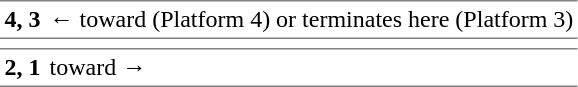<table border="1" cellspacing="0" cellpadding="3" frame="hsides" rules="rows">
<tr>
<th><span>4, 3</span></th>
<td>←  toward  (Platform 4) or terminates here (Platform 3)</td>
</tr>
<tr>
<th></th>
<td></td>
</tr>
<tr>
<th><span>2, 1</span></th>
<td>  toward  →</td>
</tr>
</table>
